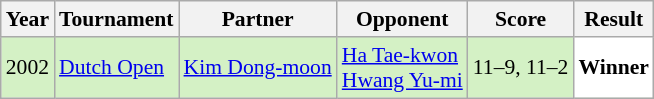<table class="sortable wikitable" style="font-size: 90%;">
<tr>
<th>Year</th>
<th>Tournament</th>
<th>Partner</th>
<th>Opponent</th>
<th>Score</th>
<th>Result</th>
</tr>
<tr style="background:#D4F1C5">
<td align="center">2002</td>
<td align="left"><a href='#'>Dutch Open</a></td>
<td align="left"> <a href='#'>Kim Dong-moon</a></td>
<td align="left"> <a href='#'>Ha Tae-kwon</a> <br>  <a href='#'>Hwang Yu-mi</a></td>
<td align="left">11–9, 11–2</td>
<td style="text-align:left; background:white"> <strong>Winner</strong></td>
</tr>
</table>
